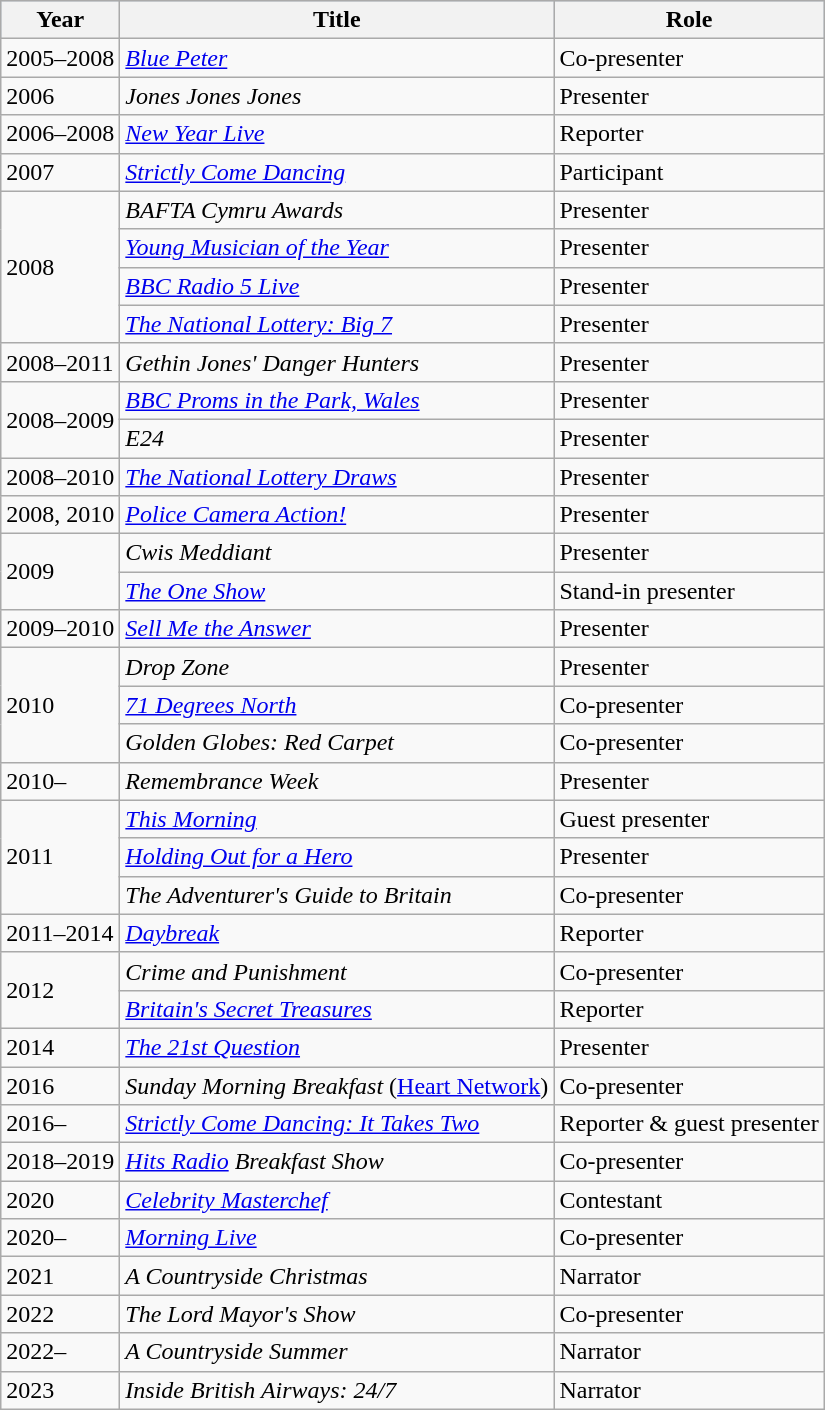<table class="wikitable">
<tr style="background:#b0c4de; text-align:center;">
<th>Year</th>
<th>Title</th>
<th>Role</th>
</tr>
<tr>
<td>2005–2008</td>
<td><em><a href='#'>Blue Peter</a></em></td>
<td>Co-presenter</td>
</tr>
<tr>
<td>2006</td>
<td><em>Jones Jones Jones</em></td>
<td>Presenter</td>
</tr>
<tr>
<td>2006–2008</td>
<td><em><a href='#'>New Year Live</a></em></td>
<td>Reporter</td>
</tr>
<tr>
<td>2007</td>
<td><em><a href='#'>Strictly Come Dancing</a></em></td>
<td>Participant</td>
</tr>
<tr>
<td rowspan=4>2008</td>
<td><em>BAFTA Cymru Awards</em></td>
<td>Presenter</td>
</tr>
<tr>
<td><em><a href='#'>Young Musician of the Year</a></em></td>
<td>Presenter</td>
</tr>
<tr>
<td><em><a href='#'>BBC Radio 5 Live</a></em></td>
<td>Presenter</td>
</tr>
<tr>
<td><em><a href='#'>The National Lottery: Big 7</a></em></td>
<td>Presenter</td>
</tr>
<tr>
<td>2008–2011</td>
<td><em>Gethin Jones' Danger Hunters</em></td>
<td>Presenter</td>
</tr>
<tr>
<td rowspan="2">2008–2009</td>
<td><em><a href='#'>BBC Proms in the Park, Wales</a></em></td>
<td>Presenter</td>
</tr>
<tr>
<td><em>E24</em></td>
<td>Presenter</td>
</tr>
<tr>
<td>2008–2010</td>
<td><em><a href='#'>The National Lottery Draws</a></em></td>
<td>Presenter</td>
</tr>
<tr>
<td>2008, 2010</td>
<td><em><a href='#'>Police Camera Action!</a></em></td>
<td>Presenter</td>
</tr>
<tr>
<td rowspan=2>2009</td>
<td><em>Cwis Meddiant</em></td>
<td>Presenter</td>
</tr>
<tr>
<td><em><a href='#'>The One Show</a></em></td>
<td>Stand-in presenter</td>
</tr>
<tr>
<td>2009–2010</td>
<td><em><a href='#'>Sell Me the Answer</a></em></td>
<td>Presenter</td>
</tr>
<tr>
<td rowspan=3>2010</td>
<td><em>Drop Zone</em></td>
<td>Presenter</td>
</tr>
<tr>
<td><em><a href='#'>71 Degrees North</a></em></td>
<td>Co-presenter</td>
</tr>
<tr>
<td><em>Golden Globes: Red Carpet</em></td>
<td>Co-presenter</td>
</tr>
<tr>
<td>2010–</td>
<td><em>Remembrance Week</em></td>
<td>Presenter</td>
</tr>
<tr>
<td rowspan=3>2011</td>
<td><em><a href='#'>This Morning</a></em></td>
<td>Guest presenter</td>
</tr>
<tr>
<td><em><a href='#'>Holding Out for a Hero</a></em></td>
<td>Presenter</td>
</tr>
<tr>
<td><em>The Adventurer's Guide to Britain</em></td>
<td>Co-presenter</td>
</tr>
<tr>
<td>2011–2014</td>
<td><em><a href='#'>Daybreak</a></em></td>
<td>Reporter</td>
</tr>
<tr>
<td rowspan=2>2012</td>
<td><em>Crime and Punishment</em></td>
<td>Co-presenter</td>
</tr>
<tr>
<td><em><a href='#'>Britain's Secret Treasures</a></em></td>
<td>Reporter</td>
</tr>
<tr>
<td>2014</td>
<td><em><a href='#'>The 21st Question</a></em></td>
<td>Presenter</td>
</tr>
<tr>
<td>2016</td>
<td><em>Sunday Morning Breakfast</em> (<a href='#'>Heart Network</a>)</td>
<td>Co-presenter</td>
</tr>
<tr>
<td>2016–</td>
<td><em><a href='#'>Strictly Come Dancing: It Takes Two</a></em></td>
<td>Reporter & guest presenter</td>
</tr>
<tr>
<td>2018–2019</td>
<td><em><a href='#'>Hits Radio</a> Breakfast Show</em></td>
<td>Co-presenter</td>
</tr>
<tr>
<td>2020</td>
<td><em><a href='#'>Celebrity Masterchef</a></em></td>
<td>Contestant</td>
</tr>
<tr>
<td>2020–</td>
<td><em><a href='#'>Morning Live</a></em></td>
<td>Co-presenter</td>
</tr>
<tr>
<td>2021</td>
<td><em>A Countryside Christmas</em></td>
<td>Narrator</td>
</tr>
<tr>
<td>2022</td>
<td><em>The Lord Mayor's Show</em></td>
<td>Co-presenter</td>
</tr>
<tr>
<td>2022–</td>
<td><em>A Countryside Summer</em></td>
<td>Narrator</td>
</tr>
<tr>
<td>2023</td>
<td><em>Inside British Airways: 24/7</em></td>
<td>Narrator</td>
</tr>
</table>
